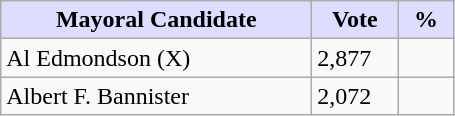<table class="wikitable">
<tr>
<th style="background:#ddf; width:200px;">Mayoral Candidate </th>
<th style="background:#ddf; width:50px;">Vote</th>
<th style="background:#ddf; width:30px;">%</th>
</tr>
<tr>
<td>Al Edmondson (X)</td>
<td>2,877</td>
<td></td>
</tr>
<tr>
<td>Albert F. Bannister</td>
<td>2,072</td>
<td></td>
</tr>
</table>
